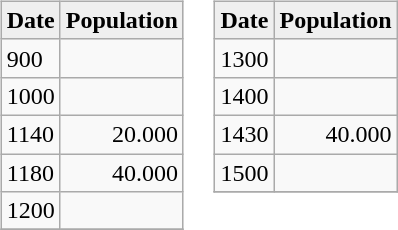<table>
<tr>
<td valign="top"><br><table class="wikitable">
<tr>
<th style="background:#efefef;">Date</th>
<th style="background:#efefef;">Population</th>
</tr>
<tr>
<td>900</td>
<td align="right"></td>
</tr>
<tr>
<td>1000</td>
<td align="right"></td>
</tr>
<tr>
<td>1140</td>
<td align="right">20.000</td>
</tr>
<tr>
<td>1180</td>
<td align="right">40.000</td>
</tr>
<tr>
<td>1200</td>
<td align="right"></td>
</tr>
<tr>
</tr>
</table>
</td>
<td valign="top"><br><table class="wikitable">
<tr>
<th style="background:#efefef;">Date</th>
<th style="background:#efefef;">Population</th>
</tr>
<tr>
<td>1300</td>
<td align="right"></td>
</tr>
<tr>
<td>1400</td>
<td align="right"></td>
</tr>
<tr>
<td>1430</td>
<td align="right">40.000</td>
</tr>
<tr>
<td>1500</td>
<td align="right"></td>
</tr>
<tr>
</tr>
</table>
</td>
</tr>
</table>
